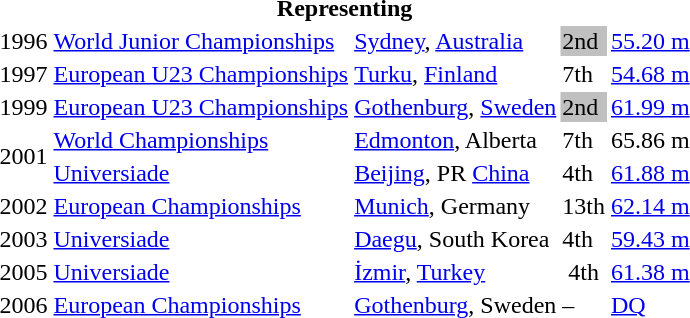<table>
<tr>
<th colspan="5">Representing </th>
</tr>
<tr>
<td>1996</td>
<td><a href='#'>World Junior Championships</a></td>
<td><a href='#'>Sydney</a>, <a href='#'>Australia</a></td>
<td bgcolor="silver">2nd</td>
<td><a href='#'>55.20 m</a></td>
</tr>
<tr>
<td>1997</td>
<td><a href='#'>European U23 Championships</a></td>
<td><a href='#'>Turku</a>, <a href='#'>Finland</a></td>
<td>7th</td>
<td><a href='#'>54.68 m</a></td>
</tr>
<tr>
<td>1999</td>
<td><a href='#'>European U23 Championships</a></td>
<td><a href='#'>Gothenburg</a>, <a href='#'>Sweden</a></td>
<td bgcolor=silver>2nd</td>
<td><a href='#'>61.99 m</a></td>
</tr>
<tr>
<td rowspan=2>2001</td>
<td><a href='#'>World Championships</a></td>
<td><a href='#'>Edmonton</a>, Alberta</td>
<td>7th</td>
<td>65.86 m</td>
</tr>
<tr>
<td><a href='#'>Universiade</a></td>
<td><a href='#'>Beijing</a>, PR <a href='#'>China</a></td>
<td>4th</td>
<td><a href='#'>61.88 m</a></td>
</tr>
<tr>
<td>2002</td>
<td><a href='#'>European Championships</a></td>
<td><a href='#'>Munich</a>, Germany</td>
<td>13th</td>
<td><a href='#'>62.14 m</a></td>
</tr>
<tr>
<td>2003</td>
<td><a href='#'>Universiade</a></td>
<td><a href='#'>Daegu</a>, South Korea</td>
<td>4th</td>
<td><a href='#'>59.43 m</a></td>
</tr>
<tr>
<td>2005</td>
<td><a href='#'>Universiade</a></td>
<td><a href='#'>İzmir</a>, <a href='#'>Turkey</a></td>
<td align="center">4th</td>
<td><a href='#'>61.38 m</a></td>
</tr>
<tr>
<td>2006</td>
<td><a href='#'>European Championships</a></td>
<td><a href='#'>Gothenburg</a>, Sweden</td>
<td>–</td>
<td><a href='#'>DQ</a></td>
</tr>
</table>
